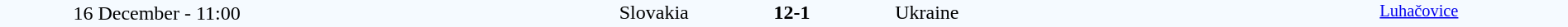<table style="width: 100%; background:#F5FAFF;" cellspacing="0">
<tr>
<td align=center rowspan=3 width=20%>16 December - 11:00</td>
</tr>
<tr>
<td width=24% align=right>Slovakia </td>
<td align=center width=13%><strong>12-1</strong></td>
<td width=24%> Ukraine</td>
<td style=font-size:85% rowspan=3 valign=top align=center><a href='#'>Luhačovice</a></td>
</tr>
<tr style=font-size:85%>
<td align=right valign=top></td>
<td></td>
<td></td>
</tr>
</table>
